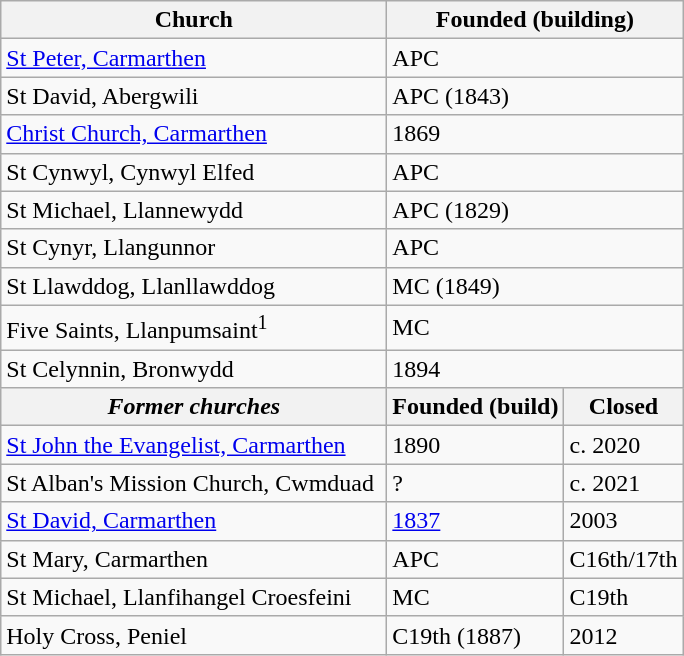<table class="wikitable">
<tr>
<th width="250">Church</th>
<th colspan="2" width="125">Founded (building)</th>
</tr>
<tr>
<td><a href='#'>St Peter, Carmarthen</a></td>
<td colspan="2">APC</td>
</tr>
<tr>
<td>St David, Abergwili</td>
<td colspan="2">APC (1843)</td>
</tr>
<tr>
<td><a href='#'>Christ Church, Carmarthen</a></td>
<td colspan="2">1869</td>
</tr>
<tr>
<td>St Cynwyl, Cynwyl Elfed</td>
<td colspan="2">APC</td>
</tr>
<tr>
<td>St Michael, Llannewydd</td>
<td colspan="2">APC (1829)</td>
</tr>
<tr>
<td>St Cynyr, Llangunnor</td>
<td colspan="2">APC</td>
</tr>
<tr>
<td>St Llawddog, Llanllawddog</td>
<td colspan="2">MC (1849)</td>
</tr>
<tr>
<td>Five Saints, Llanpumsaint<sup>1</sup></td>
<td colspan="2">MC</td>
</tr>
<tr>
<td>St Celynnin, Bronwydd</td>
<td colspan="2">1894</td>
</tr>
<tr>
<th><em>Former churches</em></th>
<th>Founded (build)</th>
<th>Closed</th>
</tr>
<tr>
<td><a href='#'>St John the Evangelist, Carmarthen</a></td>
<td>1890</td>
<td>c. 2020</td>
</tr>
<tr>
<td>St Alban's Mission Church, Cwmduad</td>
<td>?</td>
<td>c. 2021</td>
</tr>
<tr>
<td><a href='#'>St David, Carmarthen</a></td>
<td><a href='#'>1837</a></td>
<td>2003</td>
</tr>
<tr>
<td>St Mary, Carmarthen</td>
<td>APC</td>
<td>C16th/17th</td>
</tr>
<tr>
<td>St Michael, Llanfihangel Croesfeini</td>
<td>MC</td>
<td>C19th</td>
</tr>
<tr>
<td>Holy Cross, Peniel</td>
<td>C19th (1887)</td>
<td>2012</td>
</tr>
</table>
